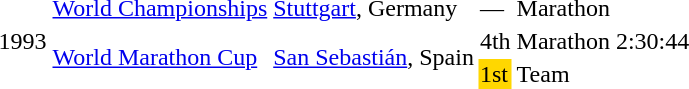<table>
<tr>
<td rowspan=3>1993</td>
<td><a href='#'>World Championships</a></td>
<td><a href='#'>Stuttgart</a>, Germany</td>
<td>—</td>
<td>Marathon</td>
<td></td>
</tr>
<tr>
<td rowspan=2><a href='#'>World Marathon Cup</a></td>
<td rowspan=2><a href='#'>San Sebastián</a>, Spain</td>
<td>4th</td>
<td>Marathon</td>
<td>2:30:44</td>
</tr>
<tr>
<td bgcolor=gold>1st</td>
<td>Team</td>
<td></td>
</tr>
</table>
